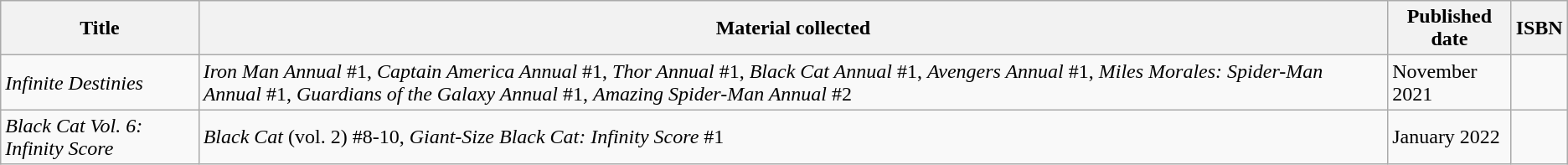<table class="wikitable">
<tr>
<th>Title</th>
<th>Material collected</th>
<th>Published date</th>
<th>ISBN</th>
</tr>
<tr>
<td><em>Infinite Destinies</em></td>
<td><em>Iron Man Annual</em> #1, <em>Captain America Annual</em> #1, <em>Thor Annual</em> #1, <em>Black Cat Annual</em> #1, <em>Avengers Annual</em> #1, <em>Miles Morales: Spider-Man Annual</em> #1, <em>Guardians of the Galaxy Annual</em> #1, <em>Amazing Spider-Man Annual</em> #2</td>
<td>November 2021</td>
<td></td>
</tr>
<tr>
<td><em>Black Cat Vol. 6: Infinity Score</em></td>
<td><em>Black Cat</em> (vol. 2) #8-10, <em>Giant-Size Black Cat: Infinity Score</em> #1</td>
<td>January 2022</td>
<td></td>
</tr>
</table>
